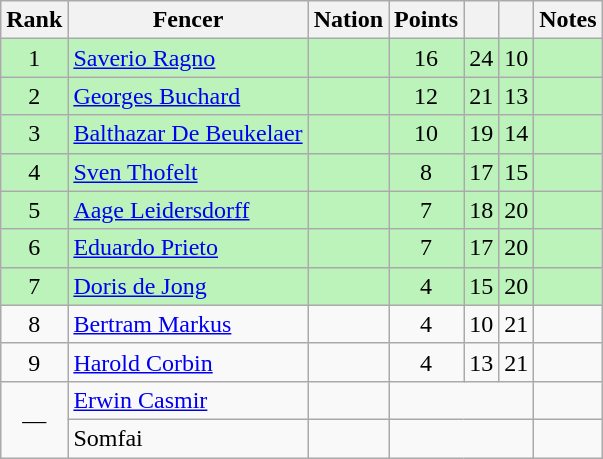<table class="wikitable sortable" style="text-align:center">
<tr>
<th>Rank</th>
<th>Fencer</th>
<th>Nation</th>
<th>Points</th>
<th></th>
<th></th>
<th>Notes</th>
</tr>
<tr style="background:#bbf3bb;">
<td>1</td>
<td align=left><a href='#'>Saverio Ragno</a></td>
<td align=left></td>
<td>16</td>
<td>24</td>
<td>10</td>
<td></td>
</tr>
<tr style="background:#bbf3bb;">
<td>2</td>
<td align=left><a href='#'>Georges Buchard</a></td>
<td align=left></td>
<td>12</td>
<td>21</td>
<td>13</td>
<td></td>
</tr>
<tr style="background:#bbf3bb;">
<td>3</td>
<td align=left><a href='#'>Balthazar De Beukelaer</a></td>
<td align=left></td>
<td>10</td>
<td>19</td>
<td>14</td>
<td></td>
</tr>
<tr style="background:#bbf3bb;">
<td>4</td>
<td align=left><a href='#'>Sven Thofelt</a></td>
<td align=left></td>
<td>8</td>
<td>17</td>
<td>15</td>
<td></td>
</tr>
<tr style="background:#bbf3bb;">
<td>5</td>
<td align=left><a href='#'>Aage Leidersdorff</a></td>
<td align=left></td>
<td>7</td>
<td>18</td>
<td>20</td>
<td></td>
</tr>
<tr style="background:#bbf3bb;">
<td>6</td>
<td align=left><a href='#'>Eduardo Prieto</a></td>
<td align=left></td>
<td>7</td>
<td>17</td>
<td>20</td>
<td></td>
</tr>
<tr style="background:#bbf3bb;">
<td>7</td>
<td align=left><a href='#'>Doris de Jong</a></td>
<td align=left></td>
<td>4</td>
<td>15</td>
<td>20</td>
<td></td>
</tr>
<tr>
<td>8</td>
<td align=left><a href='#'>Bertram Markus</a></td>
<td align=left></td>
<td>4</td>
<td>10</td>
<td>21</td>
<td></td>
</tr>
<tr>
<td>9</td>
<td align=left><a href='#'>Harold Corbin</a></td>
<td align=left></td>
<td>4</td>
<td>13</td>
<td>21</td>
<td></td>
</tr>
<tr>
<td rowspan=2 data-sort-value=10>—</td>
<td align=left><a href='#'>Erwin Casmir</a></td>
<td align=left></td>
<td colspan=3></td>
<td></td>
</tr>
<tr>
<td align=left>Somfai</td>
<td align=left></td>
<td colspan=3></td>
<td></td>
</tr>
</table>
